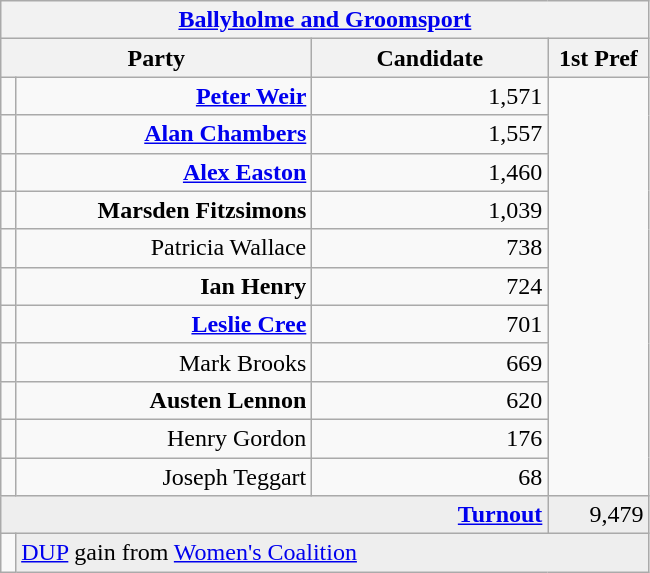<table class="wikitable">
<tr>
<th colspan="4" align="center"><a href='#'>Ballyholme and Groomsport</a></th>
</tr>
<tr>
<th colspan="2" align="center" width=200>Party</th>
<th width=150>Candidate</th>
<th width=60>1st Pref</th>
</tr>
<tr>
<td></td>
<td align="right"><strong><a href='#'>Peter Weir</a></strong></td>
<td align="right">1,571</td>
</tr>
<tr>
<td></td>
<td align="right"><strong><a href='#'>Alan Chambers</a></strong></td>
<td align="right">1,557</td>
</tr>
<tr>
<td></td>
<td align="right"><strong><a href='#'>Alex Easton</a></strong></td>
<td align="right">1,460</td>
</tr>
<tr>
<td></td>
<td align="right"><strong>Marsden Fitzsimons</strong></td>
<td align="right">1,039</td>
</tr>
<tr>
<td></td>
<td align="right">Patricia Wallace</td>
<td align="right">738</td>
</tr>
<tr>
<td></td>
<td align="right"><strong>Ian Henry</strong></td>
<td align="right">724</td>
</tr>
<tr>
<td></td>
<td align="right"><strong><a href='#'>Leslie Cree</a></strong></td>
<td align="right">701</td>
</tr>
<tr>
<td></td>
<td align="right">Mark Brooks</td>
<td align="right">669</td>
</tr>
<tr>
<td></td>
<td align="right"><strong>Austen Lennon</strong></td>
<td align="right">620</td>
</tr>
<tr>
<td></td>
<td align="right">Henry Gordon</td>
<td align="right">176</td>
</tr>
<tr>
<td></td>
<td align="right">Joseph Teggart</td>
<td align="right">68</td>
</tr>
<tr bgcolor="EEEEEE">
<td colspan=3 align="right"><strong><a href='#'>Turnout</a></strong></td>
<td align="right">9,479</td>
</tr>
<tr>
<td bgcolor=></td>
<td colspan=3 bgcolor="EEEEEE"><a href='#'>DUP</a> gain from <a href='#'>Women's Coalition</a></td>
</tr>
</table>
